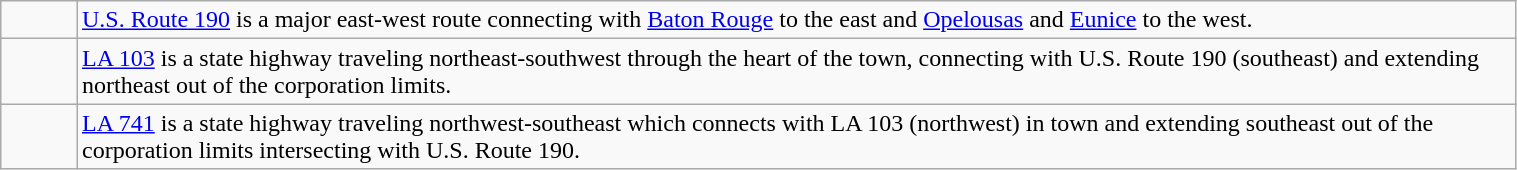<table class="wikitable" style="width:80%">
<tr>
<td width="5%"></td>
<td><a href='#'>U.S. Route 190</a> is a major east-west route connecting with <a href='#'>Baton Rouge</a> to the east and <a href='#'>Opelousas</a> and <a href='#'>Eunice</a> to the west.</td>
</tr>
<tr>
<td></td>
<td><a href='#'>LA 103</a> is a state highway traveling northeast-southwest through the heart of the town, connecting with U.S. Route 190 (southeast) and extending northeast out of the corporation limits.</td>
</tr>
<tr>
<td></td>
<td><a href='#'>LA 741</a> is a state highway traveling northwest-southeast which connects with LA 103 (northwest) in town and extending southeast out of the corporation limits intersecting with U.S. Route 190.</td>
</tr>
</table>
